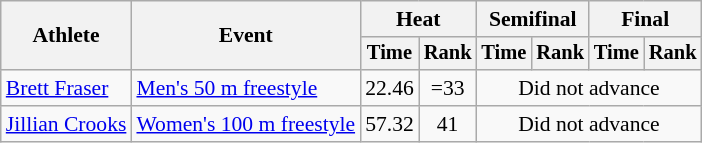<table class=wikitable style="font-size:90%">
<tr>
<th rowspan="2">Athlete</th>
<th rowspan="2">Event</th>
<th colspan="2">Heat</th>
<th colspan="2">Semifinal</th>
<th colspan="2">Final</th>
</tr>
<tr style="font-size:95%">
<th>Time</th>
<th>Rank</th>
<th>Time</th>
<th>Rank</th>
<th>Time</th>
<th>Rank</th>
</tr>
<tr align=center>
<td align=left><a href='#'>Brett Fraser</a></td>
<td align=left><a href='#'>Men's 50 m freestyle</a></td>
<td>22.46</td>
<td>=33</td>
<td colspan="4">Did not advance</td>
</tr>
<tr align=center>
<td align=left><a href='#'>Jillian Crooks</a></td>
<td align=left><a href='#'>Women's 100 m freestyle</a></td>
<td>57.32</td>
<td>41</td>
<td colspan="4">Did not advance</td>
</tr>
</table>
